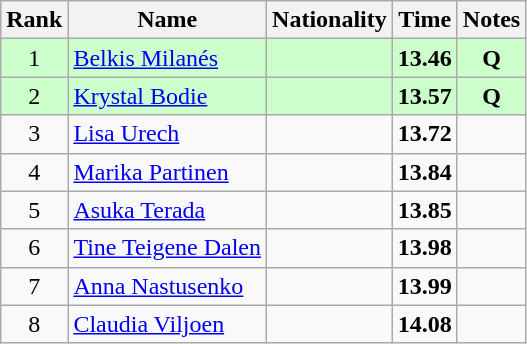<table class="wikitable sortable" style="text-align:center">
<tr>
<th>Rank</th>
<th>Name</th>
<th>Nationality</th>
<th>Time</th>
<th>Notes</th>
</tr>
<tr bgcolor=ccffcc>
<td>1</td>
<td align=left><a href='#'>Belkis Milanés</a></td>
<td align=left></td>
<td><strong>13.46</strong></td>
<td><strong>Q</strong></td>
</tr>
<tr bgcolor=ccffcc>
<td>2</td>
<td align=left><a href='#'>Krystal Bodie</a></td>
<td align=left></td>
<td><strong>13.57</strong></td>
<td><strong>Q</strong></td>
</tr>
<tr>
<td>3</td>
<td align=left><a href='#'>Lisa Urech</a></td>
<td align=left></td>
<td><strong>13.72</strong></td>
<td></td>
</tr>
<tr>
<td>4</td>
<td align=left><a href='#'>Marika Partinen</a></td>
<td align=left></td>
<td><strong>13.84</strong></td>
<td></td>
</tr>
<tr>
<td>5</td>
<td align=left><a href='#'>Asuka Terada</a></td>
<td align=left></td>
<td><strong>13.85</strong></td>
<td></td>
</tr>
<tr>
<td>6</td>
<td align=left><a href='#'>Tine Teigene Dalen</a></td>
<td align=left></td>
<td><strong>13.98</strong></td>
<td></td>
</tr>
<tr>
<td>7</td>
<td align=left><a href='#'>Anna Nastusenko</a></td>
<td align=left></td>
<td><strong>13.99</strong></td>
<td></td>
</tr>
<tr>
<td>8</td>
<td align=left><a href='#'>Claudia Viljoen</a></td>
<td align=left></td>
<td><strong>14.08</strong></td>
<td></td>
</tr>
</table>
